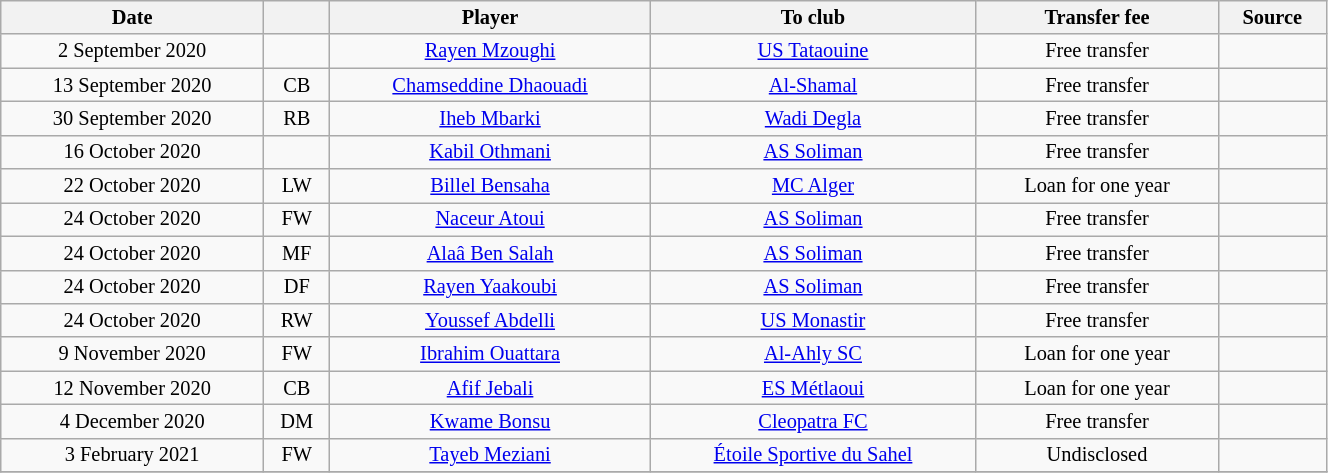<table class="wikitable sortable" style="width:70%; text-align:center; font-size:85%; text-align:centre;">
<tr>
<th>Date</th>
<th></th>
<th>Player</th>
<th>To club</th>
<th>Transfer fee</th>
<th>Source</th>
</tr>
<tr>
<td>2 September 2020</td>
<td></td>
<td> <a href='#'>Rayen Mzoughi</a></td>
<td><a href='#'>US Tataouine</a></td>
<td>Free transfer</td>
<td></td>
</tr>
<tr>
<td>13 September 2020</td>
<td>CB</td>
<td> <a href='#'>Chamseddine Dhaouadi</a></td>
<td> <a href='#'>Al-Shamal</a></td>
<td>Free transfer</td>
<td></td>
</tr>
<tr>
<td>30 September 2020</td>
<td>RB</td>
<td> <a href='#'>Iheb Mbarki</a></td>
<td> <a href='#'>Wadi Degla</a></td>
<td>Free transfer</td>
<td></td>
</tr>
<tr>
<td>16 October 2020</td>
<td></td>
<td> <a href='#'>Kabil Othmani</a></td>
<td><a href='#'>AS Soliman</a></td>
<td>Free transfer</td>
<td></td>
</tr>
<tr>
<td>22 October 2020</td>
<td>LW</td>
<td> <a href='#'>Billel Bensaha</a></td>
<td> <a href='#'>MC Alger</a></td>
<td>Loan for one year</td>
<td></td>
</tr>
<tr>
<td>24 October 2020</td>
<td>FW</td>
<td> <a href='#'>Naceur Atoui</a></td>
<td><a href='#'>AS Soliman</a></td>
<td>Free transfer</td>
<td></td>
</tr>
<tr>
<td>24 October 2020</td>
<td>MF</td>
<td> <a href='#'>Alaâ Ben Salah</a></td>
<td><a href='#'>AS Soliman</a></td>
<td>Free transfer</td>
<td></td>
</tr>
<tr>
<td>24 October 2020</td>
<td>DF</td>
<td> <a href='#'>Rayen Yaakoubi</a></td>
<td><a href='#'>AS Soliman</a></td>
<td>Free transfer</td>
<td></td>
</tr>
<tr>
<td>24 October 2020</td>
<td>RW</td>
<td> <a href='#'>Youssef Abdelli</a></td>
<td><a href='#'>US Monastir</a></td>
<td>Free transfer</td>
<td></td>
</tr>
<tr>
<td>9 November 2020</td>
<td>FW</td>
<td> <a href='#'>Ibrahim Ouattara</a></td>
<td> <a href='#'>Al-Ahly SC</a></td>
<td>Loan for one year</td>
<td></td>
</tr>
<tr>
<td>12 November 2020</td>
<td>CB</td>
<td> <a href='#'>Afif Jebali</a></td>
<td><a href='#'>ES Métlaoui</a></td>
<td>Loan for one year</td>
<td></td>
</tr>
<tr>
<td>4 December 2020</td>
<td>DM</td>
<td> <a href='#'>Kwame Bonsu</a></td>
<td> <a href='#'>Cleopatra FC</a></td>
<td>Free transfer</td>
<td></td>
</tr>
<tr>
<td>3 February 2021</td>
<td>FW</td>
<td> <a href='#'>Tayeb Meziani</a></td>
<td><a href='#'>Étoile Sportive du Sahel</a></td>
<td>Undisclosed</td>
<td></td>
</tr>
<tr>
</tr>
</table>
